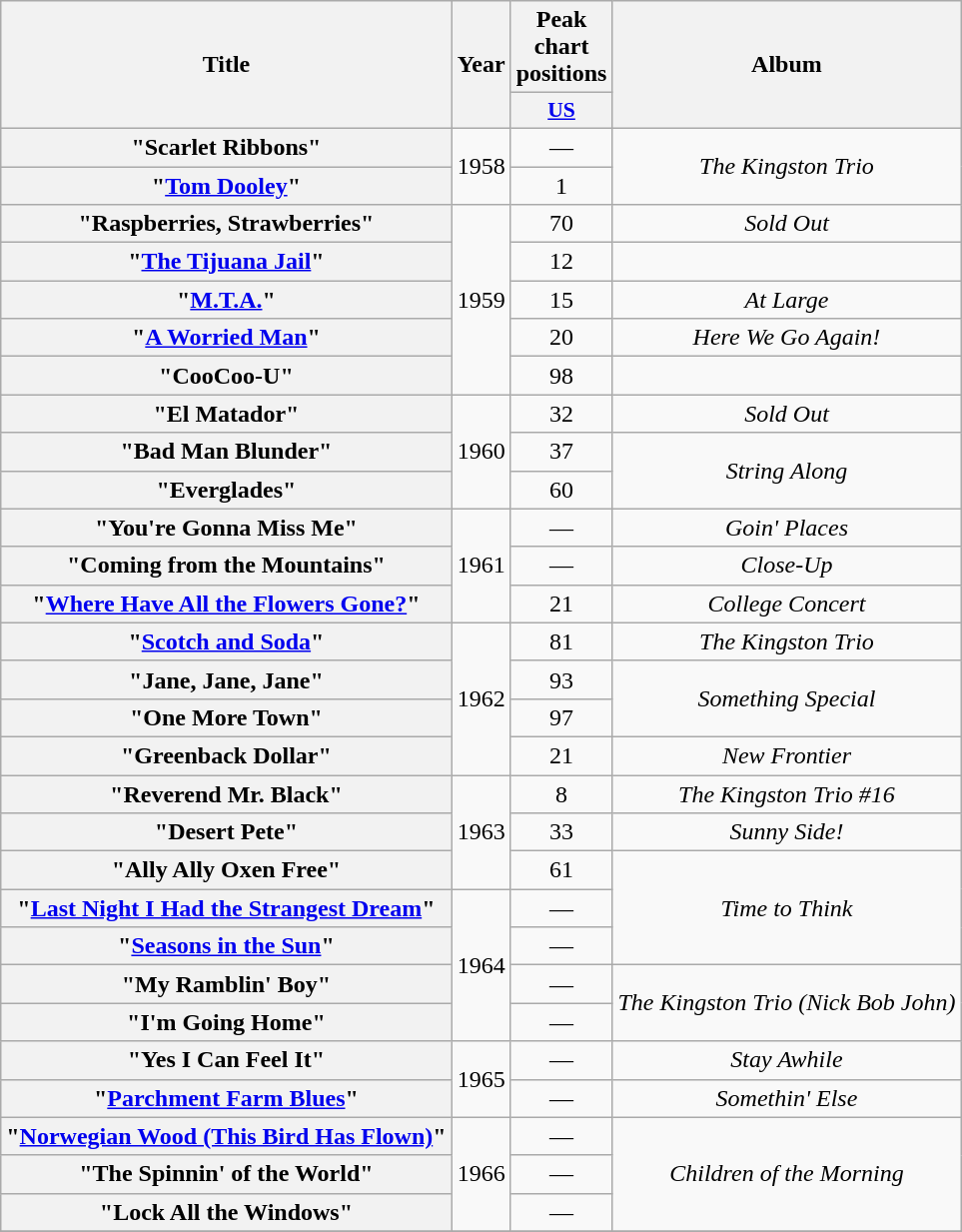<table class="wikitable plainrowheaders" style="text-align:center;">
<tr>
<th rowspan="2" scope="col">Title</th>
<th rowspan="2" scope="col">Year</th>
<th>Peak chart positions</th>
<th rowspan="2">Album</th>
</tr>
<tr>
<th scope="col" style="width:2.5em;font-size:90%;"><a href='#'>US</a><br></th>
</tr>
<tr>
<th scope="row">"Scarlet Ribbons"</th>
<td rowspan="2">1958</td>
<td>—</td>
<td rowspan="2"><em>The Kingston Trio</em></td>
</tr>
<tr>
<th scope="row">"<a href='#'>Tom Dooley</a>"</th>
<td>1</td>
</tr>
<tr>
<th scope="row">"Raspberries, Strawberries"</th>
<td rowspan="5">1959</td>
<td>70</td>
<td><em>Sold Out</em></td>
</tr>
<tr>
<th scope="row">"<a href='#'>The Tijuana Jail</a>"</th>
<td>12</td>
<td></td>
</tr>
<tr>
<th scope="row">"<a href='#'>M.T.A.</a>"</th>
<td>15</td>
<td><em>At Large</em></td>
</tr>
<tr>
<th scope="row">"<a href='#'>A Worried Man</a>"</th>
<td>20</td>
<td><em>Here We Go Again!</em></td>
</tr>
<tr>
<th scope="row">"CooCoo-U"</th>
<td>98</td>
<td></td>
</tr>
<tr>
<th scope="row">"El Matador"</th>
<td rowspan="3">1960</td>
<td>32</td>
<td><em>Sold Out</em></td>
</tr>
<tr>
<th scope="row">"Bad Man Blunder"</th>
<td>37</td>
<td rowspan="2"><em>String Along</em></td>
</tr>
<tr>
<th scope="row">"Everglades"</th>
<td>60</td>
</tr>
<tr>
<th scope="row">"You're Gonna Miss Me"</th>
<td rowspan="3">1961</td>
<td>—</td>
<td><em>Goin' Places</em></td>
</tr>
<tr>
<th scope="row">"Coming from the Mountains"</th>
<td>—</td>
<td><em>Close-Up</em></td>
</tr>
<tr>
<th scope="row">"<a href='#'>Where Have All the Flowers Gone?</a>"</th>
<td>21</td>
<td><em>College Concert</em></td>
</tr>
<tr>
<th scope="row">"<a href='#'>Scotch and Soda</a>"</th>
<td rowspan="4">1962</td>
<td>81</td>
<td><em>The Kingston Trio</em></td>
</tr>
<tr>
<th scope="row">"Jane, Jane, Jane"</th>
<td>93</td>
<td rowspan="2"><em>Something Special</em></td>
</tr>
<tr>
<th scope="row">"One More Town"</th>
<td>97</td>
</tr>
<tr>
<th scope="row">"Greenback Dollar"</th>
<td>21</td>
<td><em>New Frontier</em></td>
</tr>
<tr>
<th scope="row">"Reverend Mr. Black"</th>
<td rowspan="3">1963</td>
<td>8</td>
<td><em>The Kingston Trio #16</em></td>
</tr>
<tr>
<th scope="row">"Desert Pete"</th>
<td>33</td>
<td><em>Sunny Side!</em></td>
</tr>
<tr>
<th scope="row">"Ally Ally Oxen Free"</th>
<td>61</td>
<td rowspan="3"><em>Time to Think</em></td>
</tr>
<tr>
<th scope="row">"<a href='#'>Last Night I Had the Strangest Dream</a>"</th>
<td rowspan="4">1964</td>
<td>—</td>
</tr>
<tr>
<th scope="row">"<a href='#'>Seasons in the Sun</a>"</th>
<td>—</td>
</tr>
<tr>
<th scope="row">"My Ramblin' Boy"</th>
<td>—</td>
<td rowspan="2"><em>The Kingston Trio (Nick Bob John)</em></td>
</tr>
<tr>
<th scope="row">"I'm Going Home"</th>
<td>—</td>
</tr>
<tr>
<th scope="row">"Yes I Can Feel It"</th>
<td rowspan="2">1965</td>
<td>—</td>
<td><em>Stay Awhile</em></td>
</tr>
<tr>
<th scope="row">"<a href='#'>Parchment Farm Blues</a>"</th>
<td>—</td>
<td><em>Somethin' Else</em></td>
</tr>
<tr>
<th scope="row">"<a href='#'>Norwegian Wood (This Bird Has Flown)</a>"</th>
<td rowspan="3">1966</td>
<td>—</td>
<td rowspan="3"><em>Children of the Morning</em></td>
</tr>
<tr>
<th scope="row">"The Spinnin' of the World"</th>
<td>—</td>
</tr>
<tr>
<th scope="row">"Lock All the Windows"</th>
<td>—</td>
</tr>
<tr>
</tr>
</table>
